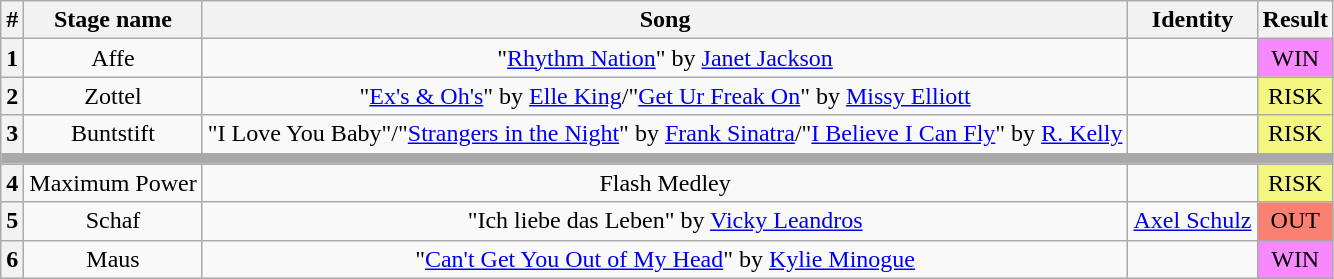<table class="wikitable plainrowheaders" style="text-align: center;">
<tr>
<th>#</th>
<th>Stage name</th>
<th>Song</th>
<th>Identity</th>
<th>Result</th>
</tr>
<tr>
<th>1</th>
<td>Affe</td>
<td>"<a href='#'>Rhythm Nation</a>" by <a href='#'>Janet Jackson</a></td>
<td></td>
<td bgcolor=#F888FD>WIN</td>
</tr>
<tr>
<th>2</th>
<td>Zottel</td>
<td>"<a href='#'>Ex's & Oh's</a>" by <a href='#'>Elle King</a>/"<a href='#'>Get Ur Freak On</a>" by <a href='#'>Missy Elliott</a></td>
<td></td>
<td bgcolor="#F3F781">RISK</td>
</tr>
<tr>
<th>3</th>
<td>Buntstift</td>
<td>"I Love You Baby"/"<a href='#'>Strangers in the Night</a>" by <a href='#'>Frank Sinatra</a>/"<a href='#'>I Believe I Can Fly</a>" by <a href='#'>R. Kelly</a></td>
<td></td>
<td bgcolor="#F3F781">RISK</td>
</tr>
<tr>
<td colspan="5" style="background:darkgray"></td>
</tr>
<tr>
<th>4</th>
<td>Maximum Power</td>
<td>Flash Medley</td>
<td></td>
<td bgcolor="#F3F781">RISK</td>
</tr>
<tr>
<th>5</th>
<td>Schaf</td>
<td>"Ich liebe das Leben" by <a href='#'>Vicky Leandros</a></td>
<td><a href='#'>Axel Schulz</a></td>
<td bgcolor=salmon>OUT</td>
</tr>
<tr>
<th>6</th>
<td>Maus</td>
<td>"<a href='#'>Can't Get You Out of My Head</a>" by <a href='#'>Kylie Minogue</a></td>
<td></td>
<td bgcolor=#F888FD>WIN</td>
</tr>
</table>
